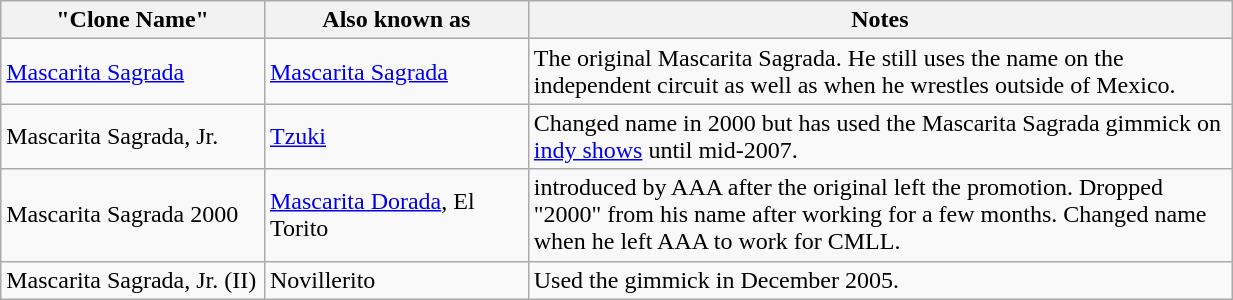<table class="wikitable sortable" align="left center" width="65%">
<tr>
<th width="15%">"Clone Name"</th>
<th width="15%">Also known as</th>
<th width="40%">Notes</th>
</tr>
<tr>
<td><a href='#'>Mascarita Sagrada</a></td>
<td><a href='#'>Mascarita Sagrada</a></td>
<td>The original Mascarita Sagrada. He still uses the name on the independent circuit as well as when he wrestles outside of Mexico.</td>
</tr>
<tr>
<td>Mascarita Sagrada, Jr.</td>
<td><a href='#'>Tzuki</a></td>
<td>Changed name in 2000 but has used the Mascarita Sagrada gimmick on <a href='#'>indy shows</a> until mid-2007.</td>
</tr>
<tr>
<td>Mascarita Sagrada 2000</td>
<td><a href='#'>Mascarita Dorada</a>, El Torito</td>
<td>introduced by AAA after the original left the promotion. Dropped "2000" from his name after working for a few months. Changed name when he left AAA to work for CMLL.</td>
</tr>
<tr>
<td>Mascarita Sagrada, Jr. (II)</td>
<td>Novillerito</td>
<td>Used the gimmick in December 2005.</td>
</tr>
</table>
